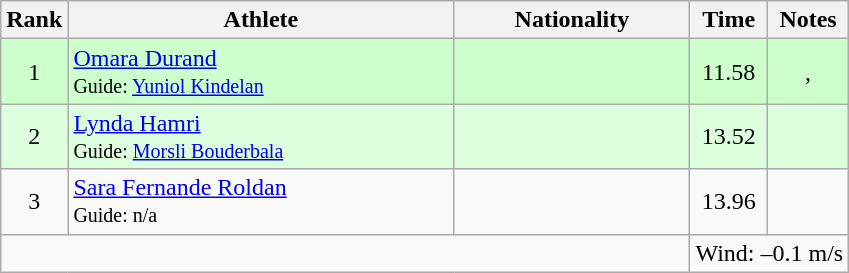<table class="wikitable sortable" style="text-align:center">
<tr>
<th>Rank</th>
<th width=250>Athlete</th>
<th width=150>Nationality</th>
<th>Time</th>
<th>Notes</th>
</tr>
<tr bgcolor=ccffcc>
<td>1</td>
<td align=left><a href='#'>Omara Durand</a><br><small>Guide: <a href='#'>Yuniol Kindelan</a></small></td>
<td align=left></td>
<td>11.58</td>
<td>, </td>
</tr>
<tr bgcolor=ddffdd>
<td>2</td>
<td align=left><a href='#'>Lynda Hamri</a><br><small>Guide: <a href='#'>Morsli Bouderbala</a></small></td>
<td align=left></td>
<td>13.52</td>
<td></td>
</tr>
<tr>
<td>3</td>
<td align=left><a href='#'>Sara Fernande Roldan</a><br><small>Guide: n/a</small></td>
<td align=left></td>
<td>13.96</td>
<td></td>
</tr>
<tr>
<td colspan=3></td>
<td colspan="2" style="text-align:left;">Wind: –0.1 m/s</td>
</tr>
</table>
